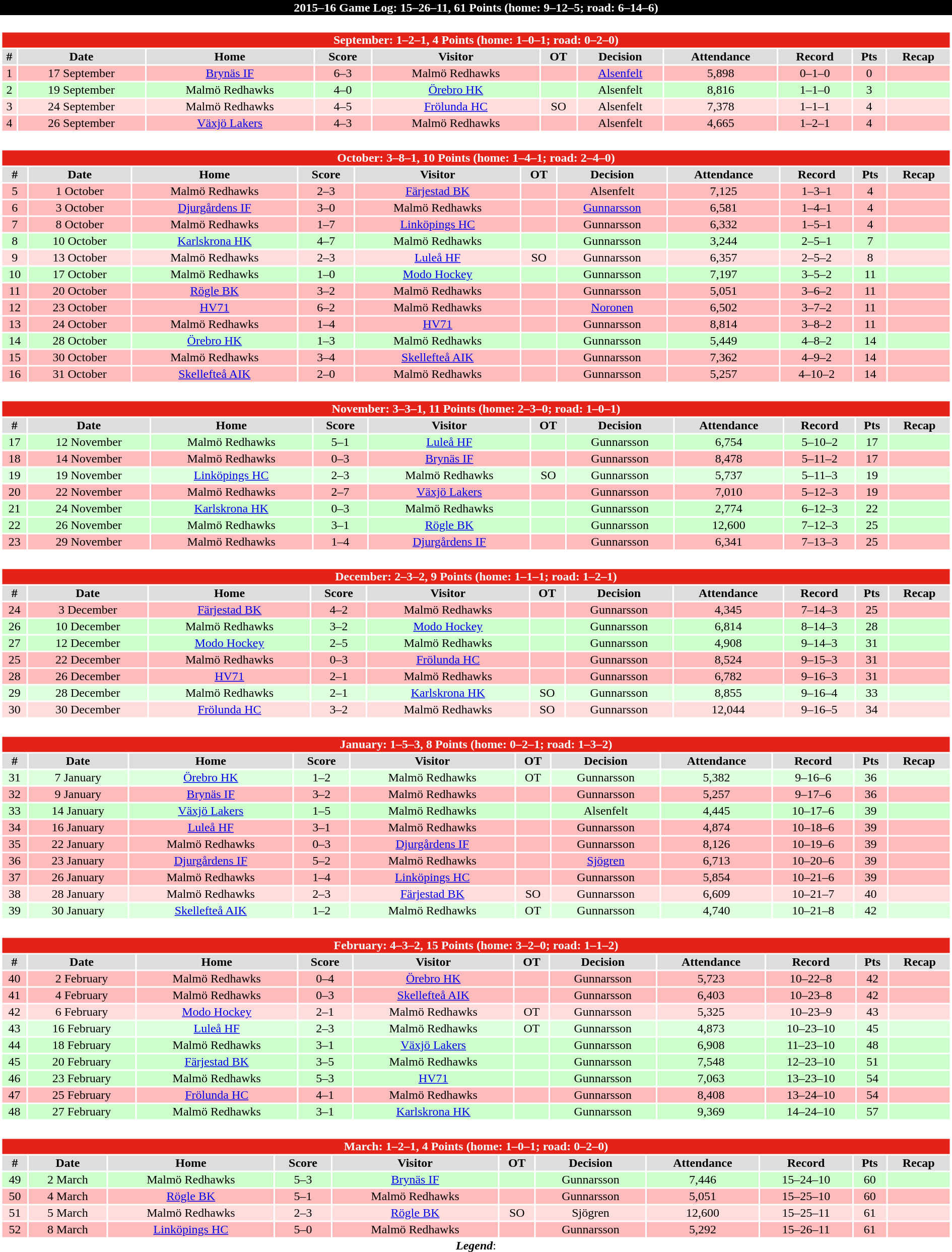<table class="toccolours" width=100% style="clear:both; margin:1.5em auto; text-align:center;">
<tr>
<th colspan=13 style="background:#000000; color: #FFFFFF;">2015–16 Game Log: 15–26–11, 61 Points (home: 9–12–5; road: 6–14–6)</th>
</tr>
<tr>
<td colspan=13><br><table class="toccolours collapsible collapsed" width=100%>
<tr>
<th colspan=13 style="background:#E42217; color: #FFFFFF;">September: 1–2–1, 4 Points (home: 1–0–1; road: 0–2–0)</th>
</tr>
<tr style="text-align:center; background:#ddd;">
<th>#</th>
<th>Date</th>
<th>Home</th>
<th>Score</th>
<th>Visitor</th>
<th>OT</th>
<th>Decision</th>
<th>Attendance</th>
<th>Record</th>
<th>Pts</th>
<th>Recap</th>
</tr>
<tr style="text-align:center; background:#FFBBBB">
<td>1</td>
<td>17 September</td>
<td><a href='#'>Brynäs IF</a></td>
<td>6–3</td>
<td>Malmö Redhawks</td>
<td></td>
<td><a href='#'>Alsenfelt</a></td>
<td>5,898</td>
<td>0–1–0</td>
<td>0</td>
<td></td>
</tr>
<tr style="text-align:center; background:#CCFFCC">
<td>2</td>
<td>19 September</td>
<td>Malmö Redhawks</td>
<td>4–0</td>
<td><a href='#'>Örebro HK</a></td>
<td></td>
<td>Alsenfelt</td>
<td>8,816</td>
<td>1–1–0</td>
<td>3</td>
<td></td>
</tr>
<tr style="text-align:center; background:#FFDDDD">
<td>3</td>
<td>24 September</td>
<td>Malmö Redhawks</td>
<td>4–5</td>
<td><a href='#'>Frölunda HC</a></td>
<td>SO</td>
<td>Alsenfelt</td>
<td>7,378</td>
<td>1–1–1</td>
<td>4</td>
<td></td>
</tr>
<tr style="text-align:center; background:#FFBBBB">
<td>4</td>
<td>26 September</td>
<td><a href='#'>Växjö Lakers</a></td>
<td>4–3</td>
<td>Malmö Redhawks</td>
<td></td>
<td>Alsenfelt</td>
<td>4,665</td>
<td>1–2–1</td>
<td>4</td>
<td></td>
</tr>
</table>
</td>
</tr>
<tr>
<td colspan=13><br><table class="toccolours collapsible collapsed" width=100%>
<tr>
<th colspan=13 style="background:#E42217; color: #FFFFFF;">October: 3–8–1, 10 Points (home: 1–4–1; road: 2–4–0)</th>
</tr>
<tr style="text-align:center; background:#ddd;">
<th>#</th>
<th>Date</th>
<th>Home</th>
<th>Score</th>
<th>Visitor</th>
<th>OT</th>
<th>Decision</th>
<th>Attendance</th>
<th>Record</th>
<th>Pts</th>
<th>Recap</th>
</tr>
<tr style="text-align:center; background:#FFBBBB">
<td>5</td>
<td>1 October</td>
<td>Malmö Redhawks</td>
<td>2–3</td>
<td><a href='#'>Färjestad BK</a></td>
<td></td>
<td>Alsenfelt</td>
<td>7,125</td>
<td>1–3–1</td>
<td>4</td>
<td></td>
</tr>
<tr style="text-align:center; background:#FFBBBB">
<td>6</td>
<td>3 October</td>
<td><a href='#'>Djurgårdens IF</a></td>
<td>3–0</td>
<td>Malmö Redhawks</td>
<td></td>
<td><a href='#'>Gunnarsson</a></td>
<td>6,581</td>
<td>1–4–1</td>
<td>4</td>
<td></td>
</tr>
<tr style="text-align:center; background:#FFBBBB">
<td>7</td>
<td>8 October</td>
<td>Malmö Redhawks</td>
<td>1–7</td>
<td><a href='#'>Linköpings HC</a></td>
<td></td>
<td>Gunnarsson</td>
<td>6,332</td>
<td>1–5–1</td>
<td>4</td>
<td></td>
</tr>
<tr style="text-align:center; background:#CCFFCC">
<td>8</td>
<td>10 October</td>
<td><a href='#'>Karlskrona HK</a></td>
<td>4–7</td>
<td>Malmö Redhawks</td>
<td></td>
<td>Gunnarsson</td>
<td>3,244</td>
<td>2–5–1</td>
<td>7</td>
<td></td>
</tr>
<tr style="text-align:center; background:#FFDDDD">
<td>9</td>
<td>13 October</td>
<td>Malmö Redhawks</td>
<td>2–3</td>
<td><a href='#'>Luleå HF</a></td>
<td>SO</td>
<td>Gunnarsson</td>
<td>6,357</td>
<td>2–5–2</td>
<td>8</td>
<td></td>
</tr>
<tr style="text-align:center; background:#CCFFCC">
<td>10</td>
<td>17 October</td>
<td>Malmö Redhawks</td>
<td>1–0</td>
<td><a href='#'>Modo Hockey</a></td>
<td></td>
<td>Gunnarsson</td>
<td>7,197</td>
<td>3–5–2</td>
<td>11</td>
<td></td>
</tr>
<tr style="text-align:center; background:#FFBBBB">
<td>11</td>
<td>20 October</td>
<td><a href='#'>Rögle BK</a></td>
<td>3–2</td>
<td>Malmö Redhawks</td>
<td></td>
<td>Gunnarsson</td>
<td>5,051</td>
<td>3–6–2</td>
<td>11</td>
<td></td>
</tr>
<tr style="text-align:center; background:#FFBBBB">
<td>12</td>
<td>23 October</td>
<td><a href='#'>HV71</a></td>
<td>6–2</td>
<td>Malmö Redhawks</td>
<td></td>
<td><a href='#'>Noronen</a></td>
<td>6,502</td>
<td>3–7–2</td>
<td>11</td>
<td></td>
</tr>
<tr style="text-align:center; background:#FFBBBB">
<td>13</td>
<td>24 October</td>
<td>Malmö Redhawks</td>
<td>1–4</td>
<td><a href='#'>HV71</a></td>
<td></td>
<td>Gunnarsson</td>
<td>8,814</td>
<td>3–8–2</td>
<td>11</td>
<td></td>
</tr>
<tr style="text-align:center; background:#CCFFCC">
<td>14</td>
<td>28 October</td>
<td><a href='#'>Örebro HK</a></td>
<td>1–3</td>
<td>Malmö Redhawks</td>
<td></td>
<td>Gunnarsson</td>
<td>5,449</td>
<td>4–8–2</td>
<td>14</td>
<td></td>
</tr>
<tr style="text-align:center; background:#FFBBBB">
<td>15</td>
<td>30 October</td>
<td>Malmö Redhawks</td>
<td>3–4</td>
<td><a href='#'>Skellefteå AIK</a></td>
<td></td>
<td>Gunnarsson</td>
<td>7,362</td>
<td>4–9–2</td>
<td>14</td>
<td></td>
</tr>
<tr style="text-align:center; background:#FFBBBB">
<td>16</td>
<td>31 October</td>
<td><a href='#'>Skellefteå AIK</a></td>
<td>2–0</td>
<td>Malmö Redhawks</td>
<td></td>
<td>Gunnarsson</td>
<td>5,257</td>
<td>4–10–2</td>
<td>14</td>
<td></td>
</tr>
</table>
</td>
</tr>
<tr>
<td colspan=13><br><table class="toccolours collapsible collapsed" width=100%>
<tr>
<th colspan=13 style="background:#E42217; color: #FFFFFF;">November: 3–3–1, 11 Points (home: 2–3–0; road: 1–0–1)</th>
</tr>
<tr style="text-align:center; background:#ddd;">
<th>#</th>
<th>Date</th>
<th>Home</th>
<th>Score</th>
<th>Visitor</th>
<th>OT</th>
<th>Decision</th>
<th>Attendance</th>
<th>Record</th>
<th>Pts</th>
<th>Recap</th>
</tr>
<tr style="text-align:center; background:#CCFFCC">
<td>17</td>
<td>12 November</td>
<td>Malmö Redhawks</td>
<td>5–1</td>
<td><a href='#'>Luleå HF</a></td>
<td></td>
<td>Gunnarsson</td>
<td>6,754</td>
<td>5–10–2</td>
<td>17</td>
<td></td>
</tr>
<tr style="text-align:center; background:#FFBBBB">
<td>18</td>
<td>14 November</td>
<td>Malmö Redhawks</td>
<td>0–3</td>
<td><a href='#'>Brynäs IF</a></td>
<td></td>
<td>Gunnarsson</td>
<td>8,478</td>
<td>5–11–2</td>
<td>17</td>
<td></td>
</tr>
<tr style="text-align:center; background:#DDFFDD">
<td>19</td>
<td>19 November</td>
<td><a href='#'>Linköpings HC</a></td>
<td>2–3</td>
<td>Malmö Redhawks</td>
<td>SO</td>
<td>Gunnarsson</td>
<td>5,737</td>
<td>5–11–3</td>
<td>19</td>
<td></td>
</tr>
<tr style="text-align:center; background:#FFBBBB">
<td>20</td>
<td>22 November</td>
<td>Malmö Redhawks</td>
<td>2–7</td>
<td><a href='#'>Växjö Lakers</a></td>
<td></td>
<td>Gunnarsson</td>
<td>7,010</td>
<td>5–12–3</td>
<td>19</td>
<td></td>
</tr>
<tr style="text-align:center; background:#CCFFCC">
<td>21</td>
<td>24 November</td>
<td><a href='#'>Karlskrona HK</a></td>
<td>0–3</td>
<td>Malmö Redhawks</td>
<td></td>
<td>Gunnarsson</td>
<td>2,774</td>
<td>6–12–3</td>
<td>22</td>
<td></td>
</tr>
<tr style="text-align:center; background:#CCFFCC">
<td>22</td>
<td>26 November</td>
<td>Malmö Redhawks</td>
<td>3–1</td>
<td><a href='#'>Rögle BK</a></td>
<td></td>
<td>Gunnarsson</td>
<td>12,600</td>
<td>7–12–3</td>
<td>25</td>
<td></td>
</tr>
<tr style="text-align:center; background:#FFBBBB">
<td>23</td>
<td>29 November</td>
<td>Malmö Redhawks</td>
<td>1–4</td>
<td><a href='#'>Djurgårdens IF</a></td>
<td></td>
<td>Gunnarsson</td>
<td>6,341</td>
<td>7–13–3</td>
<td>25</td>
<td></td>
</tr>
</table>
</td>
</tr>
<tr>
<td colspan=13><br><table class="toccolours collapsible collapsed" width=100%>
<tr>
<th colspan=13 style="background:#E42217; color: #FFFFFF;">December: 2–3–2, 9 Points (home: 1–1–1; road: 1–2–1)</th>
</tr>
<tr style="text-align:center; background:#ddd;">
<th>#</th>
<th>Date</th>
<th>Home</th>
<th>Score</th>
<th>Visitor</th>
<th>OT</th>
<th>Decision</th>
<th>Attendance</th>
<th>Record</th>
<th>Pts</th>
<th>Recap</th>
</tr>
<tr style="text-align:center; background:#FFBBBB">
<td>24</td>
<td>3 December</td>
<td><a href='#'>Färjestad BK</a></td>
<td>4–2</td>
<td>Malmö Redhawks</td>
<td></td>
<td>Gunnarsson</td>
<td>4,345</td>
<td>7–14–3</td>
<td>25</td>
<td></td>
</tr>
<tr style="text-align:center; background:#CCFFCC">
<td>26</td>
<td>10 December</td>
<td>Malmö Redhawks</td>
<td>3–2</td>
<td><a href='#'>Modo Hockey</a></td>
<td></td>
<td>Gunnarsson</td>
<td>6,814</td>
<td>8–14–3</td>
<td>28</td>
<td></td>
</tr>
<tr style="text-align:center; background:#CCFFCC">
<td>27</td>
<td>12 December</td>
<td><a href='#'>Modo Hockey</a></td>
<td>2–5</td>
<td>Malmö Redhawks</td>
<td></td>
<td>Gunnarsson</td>
<td>4,908</td>
<td>9–14–3</td>
<td>31</td>
<td></td>
</tr>
<tr style="text-align:center; background:#FFBBBB">
<td>25</td>
<td>22 December</td>
<td>Malmö Redhawks</td>
<td>0–3</td>
<td><a href='#'>Frölunda HC</a></td>
<td></td>
<td>Gunnarsson</td>
<td>8,524</td>
<td>9–15–3</td>
<td>31</td>
<td></td>
</tr>
<tr style="text-align:center; background:#FFBBBB">
<td>28</td>
<td>26 December</td>
<td><a href='#'>HV71</a></td>
<td>2–1</td>
<td>Malmö Redhawks</td>
<td></td>
<td>Gunnarsson</td>
<td>6,782</td>
<td>9–16–3</td>
<td>31</td>
<td></td>
</tr>
<tr style="text-align:center; background:#DDFFDD">
<td>29</td>
<td>28 December</td>
<td>Malmö Redhawks</td>
<td>2–1</td>
<td><a href='#'>Karlskrona HK</a></td>
<td>SO</td>
<td>Gunnarsson</td>
<td>8,855</td>
<td>9–16–4</td>
<td>33</td>
<td></td>
</tr>
<tr style="text-align:center; background:#FFDDDD">
<td>30</td>
<td>30 December</td>
<td><a href='#'>Frölunda HC</a></td>
<td>3–2</td>
<td>Malmö Redhawks</td>
<td>SO</td>
<td>Gunnarsson</td>
<td>12,044</td>
<td>9–16–5</td>
<td>34</td>
<td></td>
</tr>
</table>
</td>
</tr>
<tr>
<td colspan=13><br><table class="toccolours collapsible collapsed" width=100%>
<tr>
<th colspan=13 style="background:#E42217; color: #FFFFFF;">January: 1–5–3, 8 Points (home: 0–2–1; road: 1–3–2)</th>
</tr>
<tr style="text-align:center; background:#ddd;">
<th>#</th>
<th>Date</th>
<th>Home</th>
<th>Score</th>
<th>Visitor</th>
<th>OT</th>
<th>Decision</th>
<th>Attendance</th>
<th>Record</th>
<th>Pts</th>
<th>Recap</th>
</tr>
<tr style="text-align:center; background:#DDFFDD">
<td>31</td>
<td>7 January</td>
<td><a href='#'>Örebro HK</a></td>
<td>1–2</td>
<td>Malmö Redhawks</td>
<td>OT</td>
<td>Gunnarsson</td>
<td>5,382</td>
<td>9–16–6</td>
<td>36</td>
<td></td>
</tr>
<tr style="text-align:center; background:#FFBBBB">
<td>32</td>
<td>9 January</td>
<td><a href='#'>Brynäs IF</a></td>
<td>3–2</td>
<td>Malmö Redhawks</td>
<td></td>
<td>Gunnarsson</td>
<td>5,257</td>
<td>9–17–6</td>
<td>36</td>
<td></td>
</tr>
<tr style="text-align:center; background:#CCFFCC">
<td>33</td>
<td>14 January</td>
<td><a href='#'>Växjö Lakers</a></td>
<td>1–5</td>
<td>Malmö Redhawks</td>
<td></td>
<td>Alsenfelt</td>
<td>4,445</td>
<td>10–17–6</td>
<td>39</td>
<td></td>
</tr>
<tr style="text-align:center; background:#FFBBBB">
<td>34</td>
<td>16 January</td>
<td><a href='#'>Luleå HF</a></td>
<td>3–1</td>
<td>Malmö Redhawks</td>
<td></td>
<td>Gunnarsson</td>
<td>4,874</td>
<td>10–18–6</td>
<td>39</td>
<td></td>
</tr>
<tr style="text-align:center; background:#FFBBBB">
<td>35</td>
<td>22 January</td>
<td>Malmö Redhawks</td>
<td>0–3</td>
<td><a href='#'>Djurgårdens IF</a></td>
<td></td>
<td>Gunnarsson</td>
<td>8,126</td>
<td>10–19–6</td>
<td>39</td>
<td></td>
</tr>
<tr style="text-align:center; background:#FFBBBB">
<td>36</td>
<td>23 January</td>
<td><a href='#'>Djurgårdens IF</a></td>
<td>5–2</td>
<td>Malmö Redhawks</td>
<td></td>
<td><a href='#'>Sjögren</a></td>
<td>6,713</td>
<td>10–20–6</td>
<td>39</td>
<td></td>
</tr>
<tr style="text-align:center; background:#FFBBBB">
<td>37</td>
<td>26 January</td>
<td>Malmö Redhawks</td>
<td>1–4</td>
<td><a href='#'>Linköpings HC</a></td>
<td></td>
<td>Gunnarsson</td>
<td>5,854</td>
<td>10–21–6</td>
<td>39</td>
<td></td>
</tr>
<tr style="text-align:center; background:#FFDDDD">
<td>38</td>
<td>28 January</td>
<td>Malmö Redhawks</td>
<td>2–3</td>
<td><a href='#'>Färjestad BK</a></td>
<td>SO</td>
<td>Gunnarsson</td>
<td>6,609</td>
<td>10–21–7</td>
<td>40</td>
<td></td>
</tr>
<tr style="text-align:center; background:#DDFFDD">
<td>39</td>
<td>30 January</td>
<td><a href='#'>Skellefteå AIK</a></td>
<td>1–2</td>
<td>Malmö Redhawks</td>
<td>OT</td>
<td>Gunnarsson</td>
<td>4,740</td>
<td>10–21–8</td>
<td>42</td>
<td></td>
</tr>
</table>
</td>
</tr>
<tr>
<td colspan=13><br><table class="toccolours collapsible collapsed" width=100%>
<tr>
<th colspan=13 style="background:#E42217; color: #FFFFFF;">February: 4–3–2, 15 Points (home: 3–2–0; road: 1–1–2)</th>
</tr>
<tr style="text-align:center; background:#ddd;">
<th>#</th>
<th>Date</th>
<th>Home</th>
<th>Score</th>
<th>Visitor</th>
<th>OT</th>
<th>Decision</th>
<th>Attendance</th>
<th>Record</th>
<th>Pts</th>
<th>Recap</th>
</tr>
<tr style="text-align:center; background:#FFBBBB">
<td>40</td>
<td>2 February</td>
<td>Malmö Redhawks</td>
<td>0–4</td>
<td><a href='#'>Örebro HK</a></td>
<td></td>
<td>Gunnarsson</td>
<td>5,723</td>
<td>10–22–8</td>
<td>42</td>
<td></td>
</tr>
<tr style="text-align:center; background:#FFBBBB">
<td>41</td>
<td>4 February</td>
<td>Malmö Redhawks</td>
<td>0–3</td>
<td><a href='#'>Skellefteå AIK</a></td>
<td></td>
<td>Gunnarsson</td>
<td>6,403</td>
<td>10–23–8</td>
<td>42</td>
<td></td>
</tr>
<tr style="text-align:center; background:#FFDDDD">
<td>42</td>
<td>6 February</td>
<td><a href='#'>Modo Hockey</a></td>
<td>2–1</td>
<td>Malmö Redhawks</td>
<td>OT</td>
<td>Gunnarsson</td>
<td>5,325</td>
<td>10–23–9</td>
<td>43</td>
<td></td>
</tr>
<tr style="text-align:center; background:#DDFFDD">
<td>43</td>
<td>16 February</td>
<td><a href='#'>Luleå HF</a></td>
<td>2–3</td>
<td>Malmö Redhawks</td>
<td>OT</td>
<td>Gunnarsson</td>
<td>4,873</td>
<td>10–23–10</td>
<td>45</td>
<td></td>
</tr>
<tr style="text-align:center; background:#CCFFCC">
<td>44</td>
<td>18 February</td>
<td>Malmö Redhawks</td>
<td>3–1</td>
<td><a href='#'>Växjö Lakers</a></td>
<td></td>
<td>Gunnarsson</td>
<td>6,908</td>
<td>11–23–10</td>
<td>48</td>
<td></td>
</tr>
<tr style="text-align:center; background:#CCFFCC">
<td>45</td>
<td>20 February</td>
<td><a href='#'>Färjestad BK</a></td>
<td>3–5</td>
<td>Malmö Redhawks</td>
<td></td>
<td>Gunnarsson</td>
<td>7,548</td>
<td>12–23–10</td>
<td>51</td>
<td></td>
</tr>
<tr style="text-align:center; background:#CCFFCC">
<td>46</td>
<td>23 February</td>
<td>Malmö Redhawks</td>
<td>5–3</td>
<td><a href='#'>HV71</a></td>
<td></td>
<td>Gunnarsson</td>
<td>7,063</td>
<td>13–23–10</td>
<td>54</td>
<td></td>
</tr>
<tr style="text-align:center; background:#FFBBBB">
<td>47</td>
<td>25 February</td>
<td><a href='#'>Frölunda HC</a></td>
<td>4–1</td>
<td>Malmö Redhawks</td>
<td></td>
<td>Gunnarsson</td>
<td>8,408</td>
<td>13–24–10</td>
<td>54</td>
<td></td>
</tr>
<tr style="text-align:center; background:#CCFFCC">
<td>48</td>
<td>27 February</td>
<td>Malmö Redhawks</td>
<td>3–1</td>
<td><a href='#'>Karlskrona HK</a></td>
<td></td>
<td>Gunnarsson</td>
<td>9,369</td>
<td>14–24–10</td>
<td>57</td>
<td></td>
</tr>
</table>
</td>
</tr>
<tr>
<td colspan=13><br><table class="toccolours collapsible collapsed" width=100%>
<tr>
<th colspan=13 style="background:#E42217; color: #FFFFFF;">March: 1–2–1, 4 Points (home: 1–0–1; road: 0–2–0)</th>
</tr>
<tr style="text-align:center; background:#ddd;">
<th>#</th>
<th>Date</th>
<th>Home</th>
<th>Score</th>
<th>Visitor</th>
<th>OT</th>
<th>Decision</th>
<th>Attendance</th>
<th>Record</th>
<th>Pts</th>
<th>Recap</th>
</tr>
<tr style="text-align:center; background:#CCFFCC">
<td>49</td>
<td>2 March</td>
<td>Malmö Redhawks</td>
<td>5–3</td>
<td><a href='#'>Brynäs IF</a></td>
<td></td>
<td>Gunnarsson</td>
<td>7,446</td>
<td>15–24–10</td>
<td>60</td>
<td></td>
</tr>
<tr style="text-align:center; background:#FFBBBB">
<td>50</td>
<td>4 March</td>
<td><a href='#'>Rögle BK</a></td>
<td>5–1</td>
<td>Malmö Redhawks</td>
<td></td>
<td>Gunnarsson</td>
<td>5,051</td>
<td>15–25–10</td>
<td>60</td>
<td></td>
</tr>
<tr style="text-align:center; background:#FFDDDD">
<td>51</td>
<td>5 March</td>
<td>Malmö Redhawks</td>
<td>2–3</td>
<td><a href='#'>Rögle BK</a></td>
<td>SO</td>
<td>Sjögren</td>
<td>12,600</td>
<td>15–25–11</td>
<td>61</td>
<td></td>
</tr>
<tr style="text-align:center; background:#FFBBBB">
<td>52</td>
<td>8 March</td>
<td><a href='#'>Linköpings HC</a></td>
<td>5–0</td>
<td>Malmö Redhawks</td>
<td></td>
<td>Gunnarsson</td>
<td>5,292</td>
<td>15–26–11</td>
<td>61</td>
<td></td>
</tr>
</table>
<strong><em>Legend</em></strong>: 


</td>
</tr>
</table>
